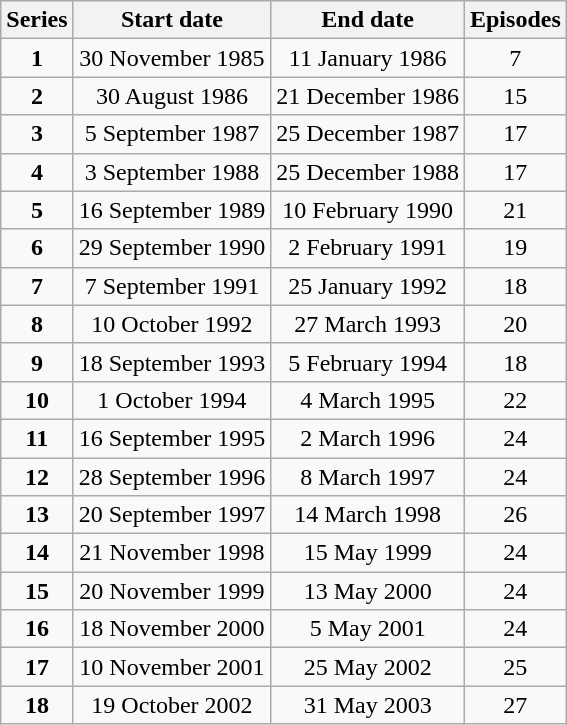<table class="wikitable" style="text-align:center;">
<tr>
<th>Series</th>
<th>Start date</th>
<th>End date</th>
<th>Episodes</th>
</tr>
<tr>
<td><strong>1</strong></td>
<td>30 November 1985</td>
<td>11 January 1986</td>
<td>7</td>
</tr>
<tr>
<td><strong>2</strong></td>
<td>30 August 1986</td>
<td>21 December 1986</td>
<td>15</td>
</tr>
<tr>
<td><strong>3</strong></td>
<td>5 September 1987</td>
<td>25 December 1987</td>
<td>17</td>
</tr>
<tr>
<td><strong>4</strong></td>
<td>3 September 1988</td>
<td>25 December 1988</td>
<td>17</td>
</tr>
<tr>
<td><strong>5</strong></td>
<td>16 September 1989</td>
<td>10 February 1990</td>
<td>21</td>
</tr>
<tr>
<td><strong>6</strong></td>
<td>29 September 1990</td>
<td>2 February 1991</td>
<td>19</td>
</tr>
<tr>
<td><strong>7</strong></td>
<td>7 September 1991</td>
<td>25 January 1992</td>
<td>18</td>
</tr>
<tr>
<td><strong>8</strong></td>
<td>10 October 1992</td>
<td>27 March 1993</td>
<td>20</td>
</tr>
<tr>
<td><strong>9</strong></td>
<td>18 September 1993</td>
<td>5 February 1994</td>
<td>18</td>
</tr>
<tr>
<td><strong>10</strong></td>
<td>1 October 1994</td>
<td>4 March 1995</td>
<td>22</td>
</tr>
<tr>
<td><strong>11</strong></td>
<td>16 September 1995</td>
<td>2 March 1996</td>
<td>24</td>
</tr>
<tr>
<td><strong>12</strong></td>
<td>28 September 1996</td>
<td>8 March 1997</td>
<td>24</td>
</tr>
<tr>
<td><strong>13</strong></td>
<td>20 September 1997</td>
<td>14 March 1998</td>
<td>26</td>
</tr>
<tr>
<td><strong>14</strong></td>
<td>21 November 1998</td>
<td>15 May 1999</td>
<td>24</td>
</tr>
<tr>
<td><strong>15</strong></td>
<td>20 November 1999</td>
<td>13 May 2000</td>
<td>24</td>
</tr>
<tr>
<td><strong>16</strong></td>
<td>18 November 2000</td>
<td>5 May 2001</td>
<td>24</td>
</tr>
<tr>
<td><strong>17</strong></td>
<td>10 November 2001</td>
<td>25 May 2002</td>
<td>25</td>
</tr>
<tr>
<td><strong>18</strong></td>
<td>19 October 2002</td>
<td>31 May 2003</td>
<td>27</td>
</tr>
</table>
